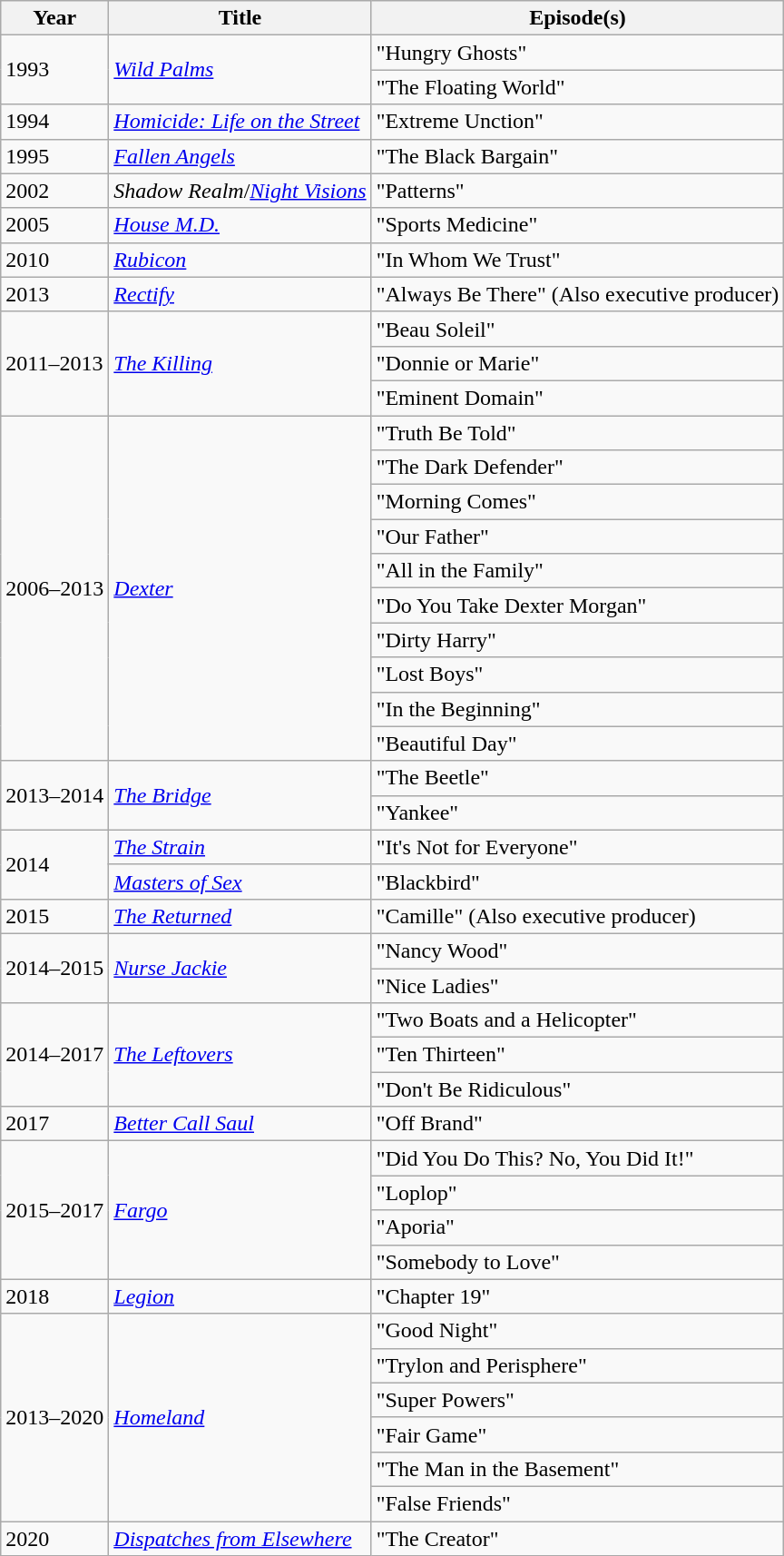<table class="wikitable" style="white-space:nowrap;">
<tr>
<th>Year</th>
<th>Title</th>
<th>Episode(s)</th>
</tr>
<tr>
<td rowspan=2>1993</td>
<td rowspan=2><em><a href='#'>Wild Palms</a></em></td>
<td>"Hungry Ghosts"</td>
</tr>
<tr>
<td>"The Floating World"</td>
</tr>
<tr>
<td>1994</td>
<td><em><a href='#'>Homicide: Life on the Street</a></em></td>
<td>"Extreme Unction"</td>
</tr>
<tr>
<td>1995</td>
<td><em><a href='#'>Fallen Angels</a></em></td>
<td>"The Black Bargain"</td>
</tr>
<tr>
<td>2002</td>
<td><em>Shadow Realm</em>/<em><a href='#'>Night Visions</a></em></td>
<td>"Patterns"</td>
</tr>
<tr>
<td>2005</td>
<td><em><a href='#'>House M.D.</a></em></td>
<td>"Sports Medicine"</td>
</tr>
<tr>
<td>2010</td>
<td><em><a href='#'>Rubicon</a></em></td>
<td>"In Whom We Trust"</td>
</tr>
<tr>
<td>2013</td>
<td><em><a href='#'>Rectify</a></em></td>
<td>"Always Be There" (Also executive producer)</td>
</tr>
<tr>
<td rowspan=3>2011–2013</td>
<td rowspan=3><em><a href='#'>The Killing</a></em></td>
<td>"Beau Soleil"</td>
</tr>
<tr>
<td>"Donnie or Marie"</td>
</tr>
<tr>
<td>"Eminent Domain"</td>
</tr>
<tr>
<td rowspan=10>2006–2013</td>
<td rowspan=10><em><a href='#'>Dexter</a></em></td>
<td>"Truth Be Told"</td>
</tr>
<tr>
<td>"The Dark Defender"</td>
</tr>
<tr>
<td>"Morning Comes"</td>
</tr>
<tr>
<td>"Our Father"</td>
</tr>
<tr>
<td>"All in the Family"</td>
</tr>
<tr>
<td>"Do You Take Dexter Morgan"</td>
</tr>
<tr>
<td>"Dirty Harry"</td>
</tr>
<tr>
<td>"Lost Boys"</td>
</tr>
<tr>
<td>"In the Beginning"</td>
</tr>
<tr>
<td>"Beautiful Day"</td>
</tr>
<tr>
<td rowspan=2>2013–2014</td>
<td rowspan=2><em><a href='#'>The Bridge</a></em></td>
<td>"The Beetle"</td>
</tr>
<tr>
<td>"Yankee"</td>
</tr>
<tr>
<td rowspan="2">2014</td>
<td><em><a href='#'>The Strain</a></em></td>
<td>"It's Not for Everyone"</td>
</tr>
<tr>
<td><em><a href='#'>Masters of Sex</a></em></td>
<td>"Blackbird"</td>
</tr>
<tr>
<td>2015</td>
<td><em><a href='#'>The Returned</a></em></td>
<td>"Camille" (Also executive producer)</td>
</tr>
<tr>
<td rowspan=2>2014–2015</td>
<td rowspan=2><em><a href='#'>Nurse Jackie</a></em></td>
<td>"Nancy Wood"</td>
</tr>
<tr>
<td>"Nice Ladies"</td>
</tr>
<tr>
<td rowspan=3>2014–2017</td>
<td rowspan=3><em><a href='#'>The Leftovers</a></em></td>
<td>"Two Boats and a Helicopter"</td>
</tr>
<tr>
<td>"Ten Thirteen"</td>
</tr>
<tr>
<td>"Don't Be Ridiculous"</td>
</tr>
<tr>
<td>2017</td>
<td><em><a href='#'>Better Call Saul</a></em></td>
<td>"Off Brand"</td>
</tr>
<tr>
<td rowspan=4>2015–2017</td>
<td rowspan=4><em><a href='#'>Fargo</a></em></td>
<td>"Did You Do This? No, You Did It!"</td>
</tr>
<tr>
<td>"Loplop"</td>
</tr>
<tr>
<td>"Aporia"</td>
</tr>
<tr>
<td>"Somebody to Love"</td>
</tr>
<tr>
<td>2018</td>
<td><em><a href='#'>Legion</a></em></td>
<td>"Chapter 19"</td>
</tr>
<tr>
<td rowspan=6>2013–2020</td>
<td rowspan=6><em><a href='#'>Homeland</a></em></td>
<td>"Good Night"</td>
</tr>
<tr>
<td>"Trylon and Perisphere"</td>
</tr>
<tr>
<td>"Super Powers"</td>
</tr>
<tr>
<td>"Fair Game"</td>
</tr>
<tr>
<td>"The Man in the Basement"</td>
</tr>
<tr>
<td>"False Friends"</td>
</tr>
<tr>
<td>2020</td>
<td><em><a href='#'>Dispatches from Elsewhere</a></em></td>
<td>"The Creator"</td>
</tr>
</table>
